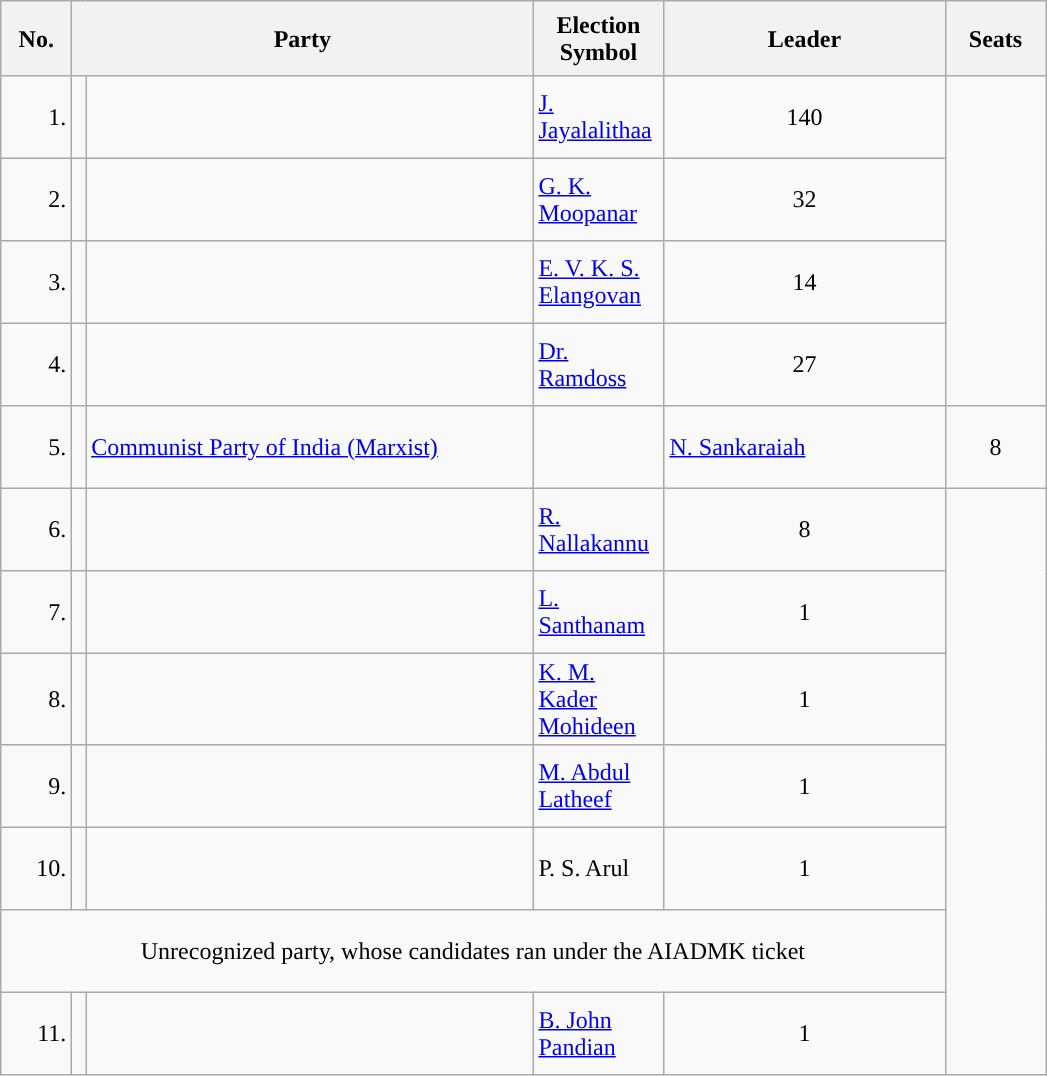<table class="wikitable">
<tr style="height: 50px;">
<th scope="col" style="width:40px;">No.<br></th>
<th scope="col" style="width:300px;"colspan=2">Party</th>
<th scope="col" style="width:80px;">Election Symbol</th>
<th scope="col" style="width:180px;">Leader</th>
<th scope="col" style="width:60px;">Seats</th>
</tr>
<tr style="height: 55px;">
<td style="text-align:right;">1.</td>
<td></td>
<td style="text-align:center;"></td>
<td><a href='#'>J. Jayalalithaa</a></td>
<td style="text-align:center;">140</td>
</tr>
<tr style="height: 55px;">
<td style="text-align:right;">2.</td>
<td></td>
<td style="text-align:center;"><br></td>
<td><a href='#'>G. K. Moopanar</a></td>
<td style="text-align:center;">32</td>
</tr>
<tr style="height: 55px;">
<td style="text-align:right;">3.</td>
<td></td>
<td style="text-align:center;"><br></td>
<td><a href='#'>E. V. K. S. Elangovan</a></td>
<td style="text-align:center;">14</td>
</tr>
<tr style="height: 55px;">
<td style="text-align:right;">4.</td>
<td></td>
<td style="text-align:center;"><br></td>
<td><a href='#'>Dr. Ramdoss</a></td>
<td style="text-align:center;">27</td>
</tr>
<tr style="height: 55px;">
<td style="text-align:right;">5.</td>
<td></td>
<td><a href='#'>Communist Party of India  (Marxist)</a></td>
<td style="text-align:center;"></td>
<td><a href='#'>N. Sankaraiah</a></td>
<td style="text-align:center;">8</td>
</tr>
<tr style="height: 55px;">
<td style="text-align:right;">6.</td>
<td></td>
<td style="text-align:center;"><br></td>
<td><a href='#'>R. Nallakannu</a></td>
<td style="text-align:center;">8</td>
</tr>
<tr style="height: 55px;">
<td style="text-align:right;">7.</td>
<td></td>
<td style="text-align:center;"><br></td>
<td><a href='#'>L. Santhanam</a></td>
<td style="text-align:center;">1</td>
</tr>
<tr style="height: 55px;">
<td style="text-align:right;">8.</td>
<td></td>
<td style="text-align:center;"><br></td>
<td><a href='#'>K. M. Kader Mohideen</a></td>
<td style="text-align:center;">1</td>
</tr>
<tr style="height: 55px;">
<td style="text-align:right;">9.</td>
<td></td>
<td style="text-align:center;"></td>
<td><a href='#'>M. Abdul Latheef</a></td>
<td style="text-align:center;">1</td>
</tr>
<tr style="height: 55px;">
<td style="text-align:right;">10.</td>
<td></td>
<td style="text-align:center;"><br></td>
<td>P. S.  Arul</td>
<td style="text-align:center;">1</td>
</tr>
<tr style="height: 55px;">
<td colspan="5" style="text-align:center;">Unrecognized party, whose candidates ran under the AIADMK ticket</td>
</tr>
<tr style="height: 55px;">
<td style="text-align:right;">11.</td>
<td></td>
<td style="text-align:center;"><br></td>
<td><a href='#'>B. John Pandian</a></td>
<td style="text-align:center;">1</td>
</tr>
</table>
